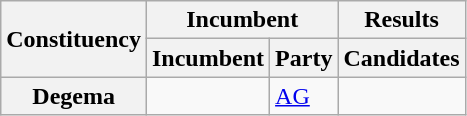<table class="wikitable sortable">
<tr>
<th rowspan="2">Constituency</th>
<th colspan="2">Incumbent</th>
<th>Results</th>
</tr>
<tr valign="bottom">
<th>Incumbent</th>
<th>Party</th>
<th>Candidates</th>
</tr>
<tr>
<th>Degema</th>
<td></td>
<td><a href='#'>AG</a></td>
<td nowrap=""></td>
</tr>
</table>
